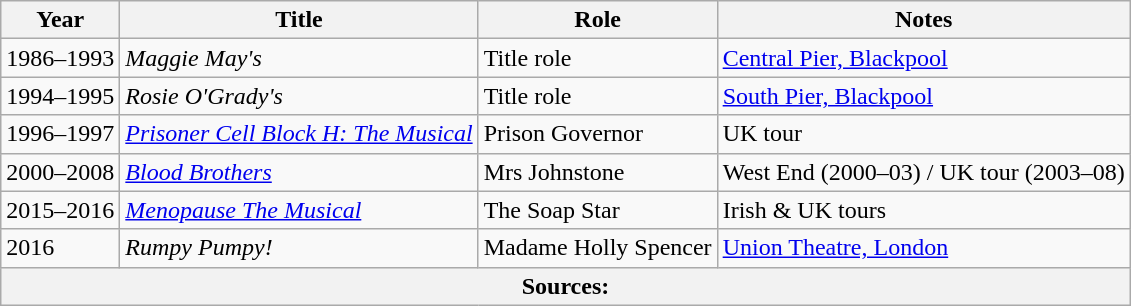<table class="wikitable">
<tr>
<th>Year</th>
<th>Title</th>
<th>Role</th>
<th>Notes</th>
</tr>
<tr>
<td>1986–1993</td>
<td><em>Maggie May's</em></td>
<td>Title role</td>
<td><a href='#'>Central Pier, Blackpool</a></td>
</tr>
<tr>
<td>1994–1995</td>
<td><em>Rosie O'Grady's</em></td>
<td>Title role</td>
<td><a href='#'>South Pier, Blackpool</a></td>
</tr>
<tr>
<td>1996–1997</td>
<td><em><a href='#'>Prisoner Cell Block H: The Musical</a></em></td>
<td>Prison Governor</td>
<td>UK tour</td>
</tr>
<tr>
<td>2000–2008</td>
<td><em><a href='#'>Blood Brothers</a></em></td>
<td>Mrs Johnstone</td>
<td>West End (2000–03) / UK tour (2003–08)</td>
</tr>
<tr>
<td>2015–2016</td>
<td><em><a href='#'>Menopause The Musical</a></em></td>
<td>The Soap Star</td>
<td>Irish & UK tours</td>
</tr>
<tr>
<td>2016</td>
<td><em>Rumpy Pumpy!</em></td>
<td>Madame Holly Spencer</td>
<td><a href='#'>Union Theatre, London</a></td>
</tr>
<tr>
<th colspan="4"><strong>Sources</strong>:</th>
</tr>
</table>
